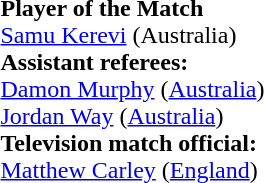<table style="width:100%">
<tr>
<td><br><strong>Player of the Match</strong>
<br><a href='#'>Samu Kerevi</a> (Australia)<br><strong>Assistant referees:</strong>
<br><a href='#'>Damon Murphy</a> (<a href='#'>Australia</a>)
<br><a href='#'>Jordan Way</a> (<a href='#'>Australia</a>)
<br><strong>Television match official:</strong>
<br><a href='#'>Matthew Carley</a> (<a href='#'>England</a>)</td>
</tr>
</table>
